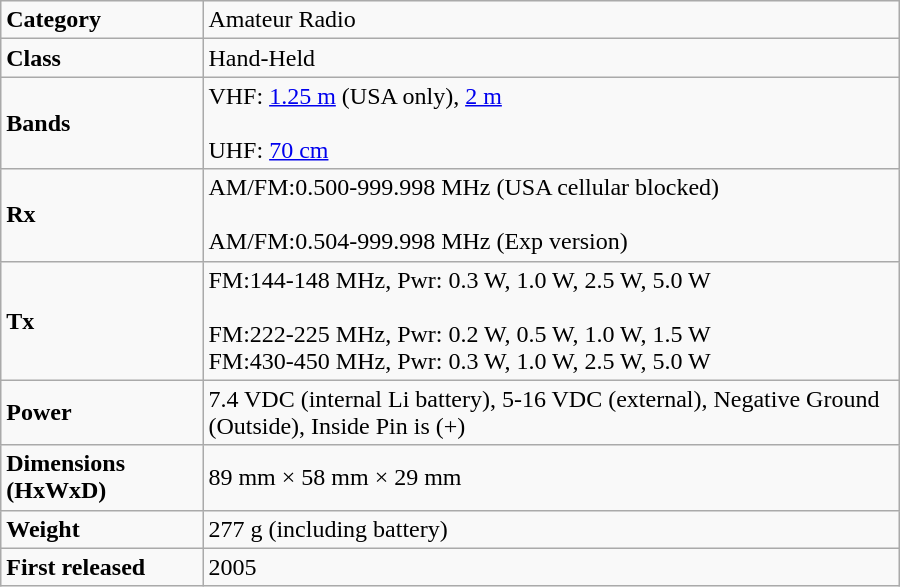<table class="wikitable" width="600">
<tr>
<td><strong>Category</strong></td>
<td>Amateur Radio</td>
</tr>
<tr>
<td><strong>Class</strong></td>
<td>Hand-Held</td>
</tr>
<tr>
<td><strong>Bands</strong></td>
<td>VHF: <a href='#'>1.25 m</a> (USA only), <a href='#'>2 m</a><br><br>UHF: <a href='#'>70 cm</a></td>
</tr>
<tr>
<td><strong>Rx</strong></td>
<td>AM/FM:0.500-999.998 MHz (USA cellular blocked)<br><br>AM/FM:0.504-999.998 MHz (Exp version)</td>
</tr>
<tr>
<td><strong>Tx</strong></td>
<td>FM:144-148 MHz, Pwr: 0.3 W, 1.0 W, 2.5 W, 5.0 W<br><br>FM:222-225 MHz, Pwr: 0.2 W, 0.5 W, 1.0 W, 1.5 W<br>
FM:430-450 MHz, Pwr: 0.3 W, 1.0 W, 2.5 W, 5.0 W</td>
</tr>
<tr>
<td><strong>Power</strong></td>
<td>7.4 VDC (internal Li battery), 5-16 VDC (external), Negative Ground (Outside), Inside Pin is (+)</td>
</tr>
<tr>
<td><strong>Dimensions (HxWxD)</strong></td>
<td>89 mm × 58 mm × 29 mm</td>
</tr>
<tr>
<td><strong>Weight</strong></td>
<td>277 g (including battery)</td>
</tr>
<tr>
<td><strong>First released</strong></td>
<td>2005</td>
</tr>
</table>
